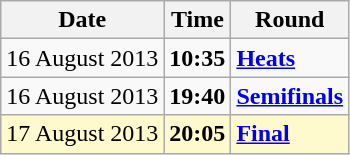<table class="wikitable">
<tr>
<th>Date</th>
<th>Time</th>
<th>Round</th>
</tr>
<tr>
<td>16 August 2013</td>
<td><strong>10:35</strong></td>
<td><strong><a href='#'>Heats</a></strong></td>
</tr>
<tr>
<td>16 August 2013</td>
<td><strong>19:40</strong></td>
<td><strong><a href='#'>Semifinals</a></strong></td>
</tr>
<tr style=background:lemonchiffon>
<td>17 August 2013</td>
<td><strong>20:05</strong></td>
<td><strong><a href='#'>Final</a></strong></td>
</tr>
</table>
